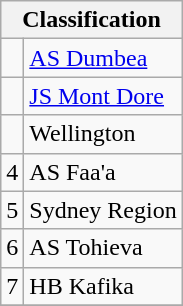<table class="wikitable" font-size: 90%;>
<tr>
<th colspan=2>Classification</th>
</tr>
<tr valign="top">
<td></td>
<td> <a href='#'>AS Dumbea</a></td>
</tr>
<tr>
<td></td>
<td> <a href='#'>JS Mont Dore</a></td>
</tr>
<tr>
<td></td>
<td> Wellington</td>
</tr>
<tr>
<td>4</td>
<td> AS Faa'a</td>
</tr>
<tr>
<td>5</td>
<td> Sydney Region</td>
</tr>
<tr>
<td>6</td>
<td> AS Tohieva</td>
</tr>
<tr>
<td>7</td>
<td> HB Kafika</td>
</tr>
<tr>
</tr>
</table>
